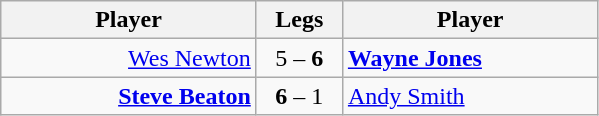<table class=wikitable style="text-align:center">
<tr>
<th width=163>Player</th>
<th width=50>Legs</th>
<th width=163>Player</th>
</tr>
<tr align=left>
<td align=right><a href='#'>Wes Newton</a> </td>
<td align=center>5 – <strong>6</strong></td>
<td> <strong><a href='#'>Wayne Jones</a></strong></td>
</tr>
<tr align=left>
<td align=right><strong><a href='#'>Steve Beaton</a></strong> </td>
<td align=center><strong>6</strong> – 1</td>
<td> <a href='#'>Andy Smith</a></td>
</tr>
</table>
